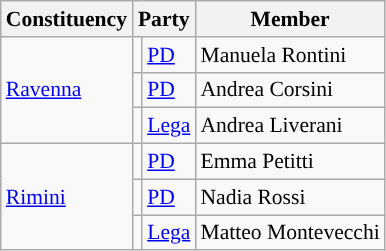<table class="wikitable" style="font-size:90%">
<tr>
<th>Constituency</th>
<th colspan=2>Party</th>
<th>Member</th>
</tr>
<tr>
<td rowspan="3"><a href='#'>Ravenna</a></td>
<td style="background:"></td>
<td><a href='#'>PD</a></td>
<td>Manuela Rontini</td>
</tr>
<tr>
<td style="background:"></td>
<td><a href='#'>PD</a></td>
<td>Andrea Corsini</td>
</tr>
<tr>
<td style="background:"></td>
<td><a href='#'>Lega</a></td>
<td>Andrea Liverani</td>
</tr>
<tr>
<td rowspan="3"><a href='#'>Rimini</a></td>
<td style="background:"></td>
<td><a href='#'>PD</a></td>
<td>Emma Petitti</td>
</tr>
<tr>
<td style="background:"></td>
<td><a href='#'>PD</a></td>
<td>Nadia Rossi</td>
</tr>
<tr>
<td style="background:"></td>
<td><a href='#'>Lega</a></td>
<td>Matteo Montevecchi</td>
</tr>
</table>
